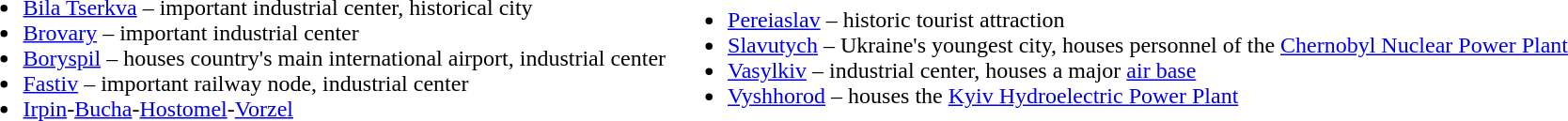<table>
<tr>
<td><br><ul><li><a href='#'>Bila Tserkva</a> – important industrial center, historical city</li><li><a href='#'>Brovary</a> – important industrial center</li><li><a href='#'>Boryspil</a> – houses country's main international airport, industrial center</li><li><a href='#'>Fastiv</a> – important railway node, industrial center</li><li><a href='#'>Irpin</a>-<a href='#'>Bucha</a>-<a href='#'>Hostomel</a>-<a href='#'>Vorzel</a></li></ul></td>
<td><br><ul><li><a href='#'>Pereiaslav</a> – historic tourist attraction</li><li><a href='#'>Slavutych</a> – Ukraine's youngest city, houses personnel of the <a href='#'>Chernobyl Nuclear Power Plant</a></li><li><a href='#'>Vasylkiv</a> – industrial center, houses a major <a href='#'>air base</a></li><li><a href='#'>Vyshhorod</a> – houses the <a href='#'>Kyiv Hydroelectric Power Plant</a></li></ul></td>
</tr>
</table>
